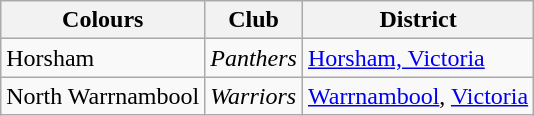<table class="wikitable">
<tr>
<th>Colours</th>
<th>Club</th>
<th>District</th>
</tr>
<tr>
<td> Horsham</td>
<td><em>Panthers</em></td>
<td><a href='#'>Horsham, Victoria</a></td>
</tr>
<tr>
<td> North Warrnambool</td>
<td><em>Warriors</em></td>
<td><a href='#'>Warrnambool</a>, <a href='#'>Victoria</a></td>
</tr>
</table>
